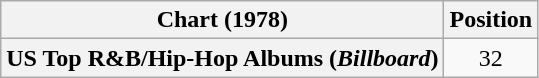<table class="wikitable plainrowheaders" style="text-align:center">
<tr>
<th scope="col">Chart (1978)</th>
<th scope="col">Position</th>
</tr>
<tr>
<th scope="row">US Top R&B/Hip-Hop Albums (<em>Billboard</em>)</th>
<td>32</td>
</tr>
</table>
